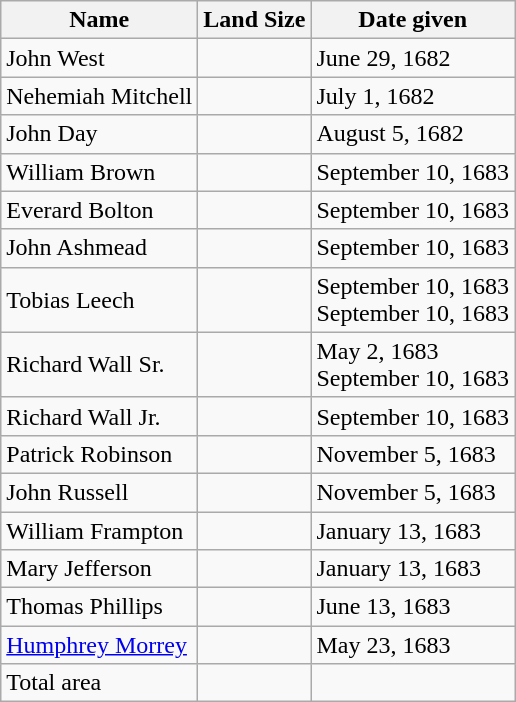<table class="wikitable">
<tr>
<th>Name</th>
<th>Land Size</th>
<th>Date given</th>
</tr>
<tr>
<td>John West</td>
<td></td>
<td>June 29, 1682</td>
</tr>
<tr>
<td>Nehemiah Mitchell</td>
<td></td>
<td>July 1, 1682</td>
</tr>
<tr>
<td>John Day</td>
<td></td>
<td>August 5, 1682</td>
</tr>
<tr>
<td>William Brown</td>
<td></td>
<td>September 10, 1683</td>
</tr>
<tr>
<td>Everard Bolton</td>
<td></td>
<td>September 10, 1683</td>
</tr>
<tr>
<td>John Ashmead</td>
<td></td>
<td>September 10, 1683</td>
</tr>
<tr>
<td>Tobias Leech</td>
<td><br></td>
<td>September 10, 1683<br>September 10, 1683</td>
</tr>
<tr>
<td>Richard Wall Sr.</td>
<td><br></td>
<td>May 2, 1683<br>September 10, 1683</td>
</tr>
<tr>
<td>Richard Wall Jr.</td>
<td></td>
<td>September 10, 1683</td>
</tr>
<tr>
<td>Patrick Robinson</td>
<td></td>
<td>November 5, 1683</td>
</tr>
<tr>
<td>John Russell</td>
<td></td>
<td>November 5, 1683</td>
</tr>
<tr>
<td>William Frampton</td>
<td></td>
<td>January 13, 1683</td>
</tr>
<tr>
<td>Mary Jefferson</td>
<td></td>
<td>January 13, 1683</td>
</tr>
<tr>
<td>Thomas Phillips</td>
<td></td>
<td>June 13, 1683</td>
</tr>
<tr>
<td><a href='#'>Humphrey Morrey</a></td>
<td></td>
<td>May 23, 1683</td>
</tr>
<tr>
<td>Total area</td>
<td></td>
<td></td>
</tr>
</table>
